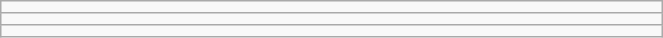<table class="wikitable" style=" text-align:center; font-size:110%;" width="35%">
<tr>
<td></td>
</tr>
<tr>
<td></td>
</tr>
<tr>
<td></td>
</tr>
</table>
